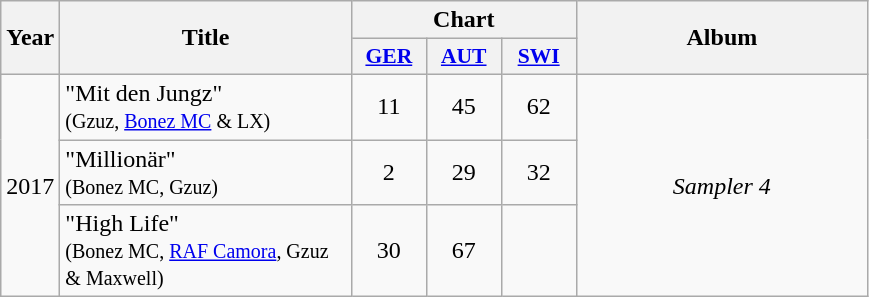<table class="wikitable">
<tr>
<th width="28" rowspan="2">Year</th>
<th width="187" rowspan="2">Title</th>
<th colspan="3">Chart</th>
<th width="187" rowspan="2">Album</th>
</tr>
<tr>
<th scope="col" style="width:3em;font-size:90%;"><a href='#'>GER</a><br></th>
<th scope="col" style="width:3em;font-size:90%;"><a href='#'>AUT</a><br></th>
<th scope="col" style="width:3em;font-size:90%;"><a href='#'>SWI</a><br></th>
</tr>
<tr>
<td rowspan=3>2017</td>
<td>"Mit den Jungz" <br><small>(Gzuz, <a href='#'>Bonez MC</a> & LX)</small></td>
<td align="center">11</td>
<td align="center">45</td>
<td align="center">62</td>
<td align="center" rowspan=3><em>Sampler 4</em></td>
</tr>
<tr>
<td>"Millionär" <br><small>(Bonez MC, Gzuz)</small></td>
<td align="center">2</td>
<td align="center">29</td>
<td align="center">32</td>
</tr>
<tr>
<td>"High Life" <br><small>(Bonez MC, <a href='#'>RAF Camora</a>, Gzuz & Maxwell)</small></td>
<td align="center">30</td>
<td align="center">67</td>
<td align="center"></td>
</tr>
</table>
